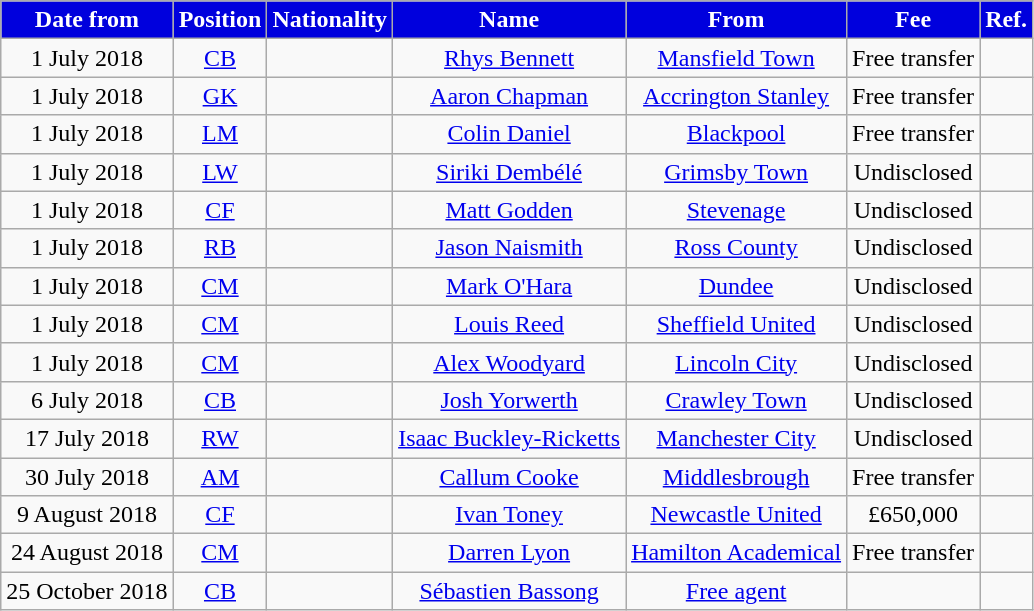<table class="wikitable" style="text-align:center;">
<tr>
<th style="background:#0000DD; color:#FFFFFF;">Date from</th>
<th style="background:#0000DD; color:#FFFFFF;">Position</th>
<th style="background:#0000DD; color:#FFFFFF;">Nationality</th>
<th style="background:#0000DD; color:#FFFFFF;">Name</th>
<th style="background:#0000DD; color:#FFFFFF;">From</th>
<th style="background:#0000DD; color:#FFFFFF;">Fee</th>
<th style="background:#0000DD; color:#FFFFFF;">Ref.</th>
</tr>
<tr>
<td>1 July 2018</td>
<td><a href='#'>CB</a></td>
<td></td>
<td><a href='#'>Rhys Bennett</a></td>
<td><a href='#'>Mansfield Town</a></td>
<td>Free transfer</td>
<td></td>
</tr>
<tr>
<td>1 July 2018</td>
<td><a href='#'>GK</a></td>
<td></td>
<td><a href='#'>Aaron Chapman</a></td>
<td><a href='#'>Accrington Stanley</a></td>
<td>Free transfer</td>
<td></td>
</tr>
<tr>
<td>1 July 2018</td>
<td><a href='#'>LM</a></td>
<td></td>
<td><a href='#'>Colin Daniel</a></td>
<td><a href='#'>Blackpool</a></td>
<td>Free transfer</td>
<td></td>
</tr>
<tr>
<td>1 July 2018</td>
<td><a href='#'>LW</a></td>
<td></td>
<td><a href='#'>Siriki Dembélé</a></td>
<td><a href='#'>Grimsby Town</a></td>
<td>Undisclosed</td>
<td></td>
</tr>
<tr>
<td>1 July 2018</td>
<td><a href='#'>CF</a></td>
<td></td>
<td><a href='#'>Matt Godden</a></td>
<td><a href='#'>Stevenage</a></td>
<td>Undisclosed</td>
<td></td>
</tr>
<tr>
<td>1 July 2018</td>
<td><a href='#'>RB</a></td>
<td></td>
<td><a href='#'>Jason Naismith</a></td>
<td> <a href='#'>Ross County</a></td>
<td>Undisclosed</td>
<td></td>
</tr>
<tr>
<td>1 July 2018</td>
<td><a href='#'>CM</a></td>
<td></td>
<td><a href='#'>Mark O'Hara</a></td>
<td> <a href='#'>Dundee</a></td>
<td>Undisclosed</td>
<td></td>
</tr>
<tr>
<td>1 July 2018</td>
<td><a href='#'>CM</a></td>
<td></td>
<td><a href='#'>Louis Reed</a></td>
<td><a href='#'>Sheffield United</a></td>
<td>Undisclosed</td>
<td></td>
</tr>
<tr>
<td>1 July 2018</td>
<td><a href='#'>CM</a></td>
<td></td>
<td><a href='#'>Alex Woodyard</a></td>
<td><a href='#'>Lincoln City</a></td>
<td>Undisclosed</td>
<td></td>
</tr>
<tr>
<td>6 July 2018</td>
<td><a href='#'>CB</a></td>
<td></td>
<td><a href='#'>Josh Yorwerth</a></td>
<td><a href='#'>Crawley Town</a></td>
<td>Undisclosed</td>
<td></td>
</tr>
<tr>
<td>17 July 2018</td>
<td><a href='#'>RW</a></td>
<td></td>
<td><a href='#'>Isaac Buckley-Ricketts</a></td>
<td><a href='#'>Manchester City</a></td>
<td>Undisclosed</td>
<td></td>
</tr>
<tr>
<td>30 July 2018</td>
<td><a href='#'>AM</a></td>
<td></td>
<td><a href='#'>Callum Cooke</a></td>
<td><a href='#'>Middlesbrough</a></td>
<td>Free transfer</td>
<td></td>
</tr>
<tr>
<td>9 August 2018</td>
<td><a href='#'>CF</a></td>
<td></td>
<td><a href='#'>Ivan Toney</a></td>
<td><a href='#'>Newcastle United</a></td>
<td>£650,000</td>
<td></td>
</tr>
<tr>
<td>24 August 2018</td>
<td><a href='#'>CM</a></td>
<td></td>
<td><a href='#'>Darren Lyon</a></td>
<td> <a href='#'>Hamilton Academical</a></td>
<td>Free transfer</td>
<td></td>
</tr>
<tr>
<td>25 October 2018</td>
<td><a href='#'>CB</a></td>
<td></td>
<td><a href='#'>Sébastien Bassong</a></td>
<td><a href='#'>Free agent</a></td>
<td></td>
<td></td>
</tr>
</table>
